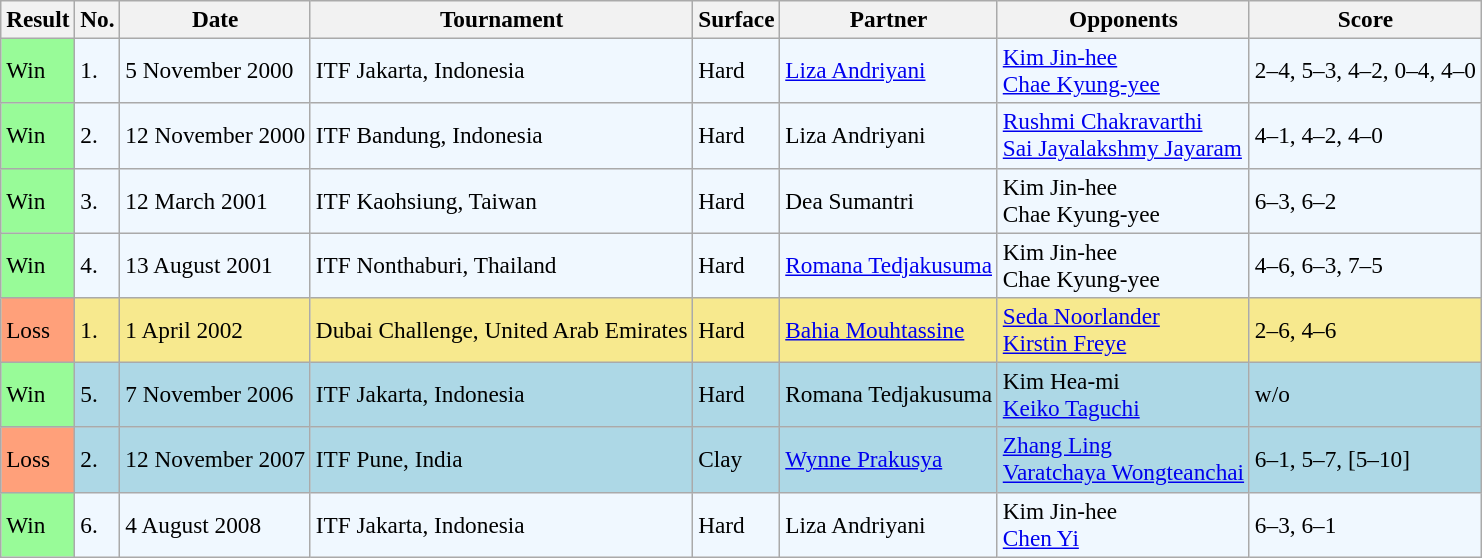<table class="sortable wikitable" style="font-size:97%;">
<tr>
<th>Result</th>
<th>No.</th>
<th>Date</th>
<th>Tournament</th>
<th>Surface</th>
<th>Partner</th>
<th>Opponents</th>
<th class="unsortable">Score</th>
</tr>
<tr style="background:#f0f8ff;">
<td style="background:#98fb98;">Win</td>
<td>1.</td>
<td>5 November 2000</td>
<td>ITF Jakarta, Indonesia</td>
<td>Hard</td>
<td> <a href='#'>Liza Andriyani</a></td>
<td> <a href='#'>Kim Jin-hee</a> <br>  <a href='#'>Chae Kyung-yee</a></td>
<td>2–4, 5–3, 4–2, 0–4, 4–0</td>
</tr>
<tr style="background:#f0f8ff;">
<td style="background:#98fb98;">Win</td>
<td>2.</td>
<td>12 November 2000</td>
<td>ITF Bandung, Indonesia</td>
<td>Hard</td>
<td> Liza Andriyani</td>
<td> <a href='#'>Rushmi Chakravarthi</a> <br>  <a href='#'>Sai Jayalakshmy Jayaram</a></td>
<td>4–1, 4–2, 4–0</td>
</tr>
<tr style="background:#f0f8ff;">
<td style="background:#98fb98;">Win</td>
<td>3.</td>
<td>12 March 2001</td>
<td>ITF Kaohsiung, Taiwan</td>
<td>Hard</td>
<td> Dea Sumantri</td>
<td> Kim Jin-hee <br>  Chae Kyung-yee</td>
<td>6–3, 6–2</td>
</tr>
<tr style="background:#f0f8ff;">
<td style="background:#98fb98;">Win</td>
<td>4.</td>
<td>13 August 2001</td>
<td>ITF Nonthaburi, Thailand</td>
<td>Hard</td>
<td> <a href='#'>Romana Tedjakusuma</a></td>
<td> Kim Jin-hee <br>  Chae Kyung-yee</td>
<td>4–6, 6–3, 7–5</td>
</tr>
<tr style="background:#f7e98e;">
<td style="background:#ffa07a;">Loss</td>
<td>1.</td>
<td>1 April 2002</td>
<td>Dubai Challenge, United Arab Emirates</td>
<td>Hard</td>
<td> <a href='#'>Bahia Mouhtassine</a></td>
<td> <a href='#'>Seda Noorlander</a> <br>  <a href='#'>Kirstin Freye</a></td>
<td>2–6, 4–6</td>
</tr>
<tr style="background:lightblue;">
<td style="background:#98fb98;">Win</td>
<td>5.</td>
<td>7 November 2006</td>
<td>ITF Jakarta, Indonesia</td>
<td>Hard</td>
<td> Romana Tedjakusuma</td>
<td> Kim Hea-mi <br>  <a href='#'>Keiko Taguchi</a></td>
<td>w/o</td>
</tr>
<tr style="background:lightblue;">
<td style="background:#ffa07a;">Loss</td>
<td>2.</td>
<td>12 November 2007</td>
<td>ITF Pune, India</td>
<td>Clay</td>
<td> <a href='#'>Wynne Prakusya</a></td>
<td> <a href='#'>Zhang Ling</a> <br>  <a href='#'>Varatchaya Wongteanchai</a></td>
<td>6–1, 5–7, [5–10]</td>
</tr>
<tr style="background:#f0f8ff;">
<td style="background:#98fb98;">Win</td>
<td>6.</td>
<td>4 August 2008</td>
<td>ITF Jakarta, Indonesia</td>
<td>Hard</td>
<td> Liza Andriyani</td>
<td> Kim Jin-hee <br>  <a href='#'>Chen Yi</a></td>
<td>6–3, 6–1</td>
</tr>
</table>
